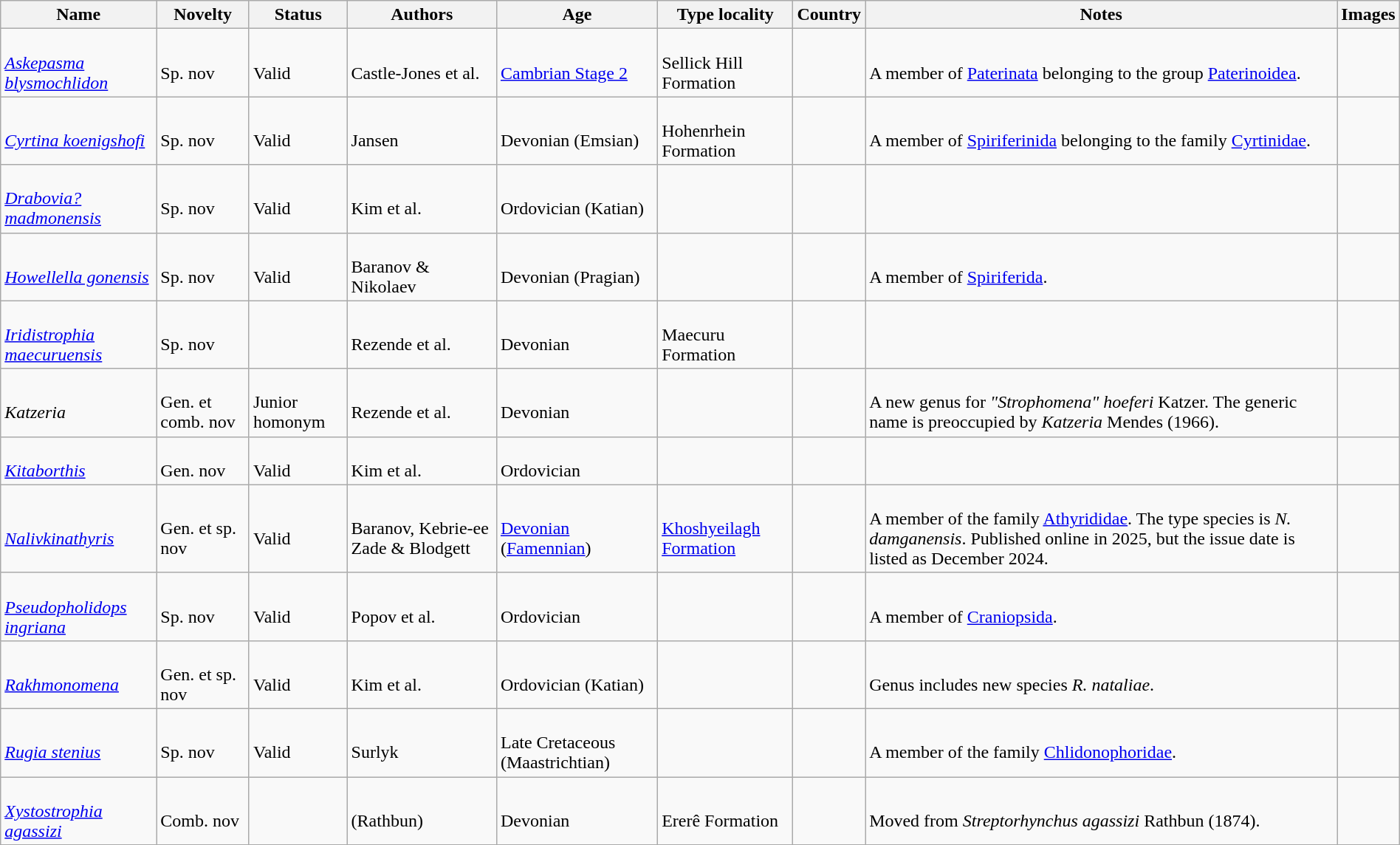<table class="wikitable sortable" align="center" width="100%">
<tr>
<th>Name</th>
<th>Novelty</th>
<th>Status</th>
<th>Authors</th>
<th>Age</th>
<th>Type locality</th>
<th>Country</th>
<th>Notes</th>
<th>Images</th>
</tr>
<tr>
<td><br><em><a href='#'>Askepasma blysmochlidon</a></em></td>
<td><br>Sp. nov</td>
<td><br>Valid</td>
<td><br>Castle-Jones et al.</td>
<td><br><a href='#'>Cambrian Stage 2</a></td>
<td><br>Sellick Hill Formation</td>
<td><br></td>
<td><br>A member of <a href='#'>Paterinata</a> belonging to the group <a href='#'>Paterinoidea</a>.</td>
<td></td>
</tr>
<tr>
<td><br><em><a href='#'>Cyrtina koenigshofi</a></em></td>
<td><br>Sp. nov</td>
<td><br>Valid</td>
<td><br>Jansen</td>
<td><br>Devonian (Emsian)</td>
<td><br>Hohenrhein Formation</td>
<td><br></td>
<td><br>A member of <a href='#'>Spiriferinida</a> belonging to the family <a href='#'>Cyrtinidae</a>.</td>
<td></td>
</tr>
<tr>
<td><br><em><a href='#'>Drabovia? madmonensis</a></em></td>
<td><br>Sp. nov</td>
<td><br>Valid</td>
<td><br>Kim et al.</td>
<td><br>Ordovician (Katian)</td>
<td></td>
<td><br></td>
<td></td>
<td></td>
</tr>
<tr>
<td><br><em><a href='#'>Howellella gonensis</a></em></td>
<td><br>Sp. nov</td>
<td><br>Valid</td>
<td><br>Baranov & Nikolaev</td>
<td><br>Devonian (Pragian)</td>
<td></td>
<td><br></td>
<td><br>A member of <a href='#'>Spiriferida</a>.</td>
<td></td>
</tr>
<tr>
<td><br><em><a href='#'>Iridistrophia maecuruensis</a></em></td>
<td><br>Sp. nov</td>
<td></td>
<td><br>Rezende et al.</td>
<td><br>Devonian</td>
<td><br>Maecuru Formation</td>
<td><br></td>
<td></td>
<td></td>
</tr>
<tr>
<td><br><em>Katzeria</em></td>
<td><br>Gen. et comb. nov</td>
<td><br>Junior homonym</td>
<td><br>Rezende et al.</td>
<td><br>Devonian</td>
<td></td>
<td><br></td>
<td><br>A new genus for <em>"Strophomena" hoeferi</em> Katzer. The generic name is preoccupied by <em>Katzeria</em> Mendes (1966).</td>
<td></td>
</tr>
<tr>
<td><br><em><a href='#'>Kitaborthis</a></em></td>
<td><br>Gen. nov</td>
<td><br>Valid</td>
<td><br>Kim et al.</td>
<td><br>Ordovician</td>
<td></td>
<td><br></td>
<td></td>
<td></td>
</tr>
<tr>
<td><br><em><a href='#'>Nalivkinathyris</a></em></td>
<td><br>Gen. et sp. nov</td>
<td><br>Valid</td>
<td><br>Baranov, Kebrie-ee Zade & Blodgett</td>
<td><br><a href='#'>Devonian</a> (<a href='#'>Famennian</a>)</td>
<td><br><a href='#'>Khoshyeilagh Formation</a></td>
<td><br></td>
<td><br>A member of the family <a href='#'>Athyrididae</a>. The type species is <em>N. damganensis</em>. Published online in 2025, but the issue date is listed as December 2024.</td>
<td></td>
</tr>
<tr>
<td><br><em><a href='#'>Pseudopholidops ingriana</a></em></td>
<td><br>Sp. nov</td>
<td><br>Valid</td>
<td><br>Popov et al.</td>
<td><br>Ordovician</td>
<td></td>
<td><br></td>
<td><br>A member of <a href='#'>Craniopsida</a>.</td>
<td></td>
</tr>
<tr>
<td><br><em><a href='#'>Rakhmonomena</a></em></td>
<td><br>Gen. et sp. nov</td>
<td><br>Valid</td>
<td><br>Kim et al.</td>
<td><br>Ordovician (Katian)</td>
<td></td>
<td><br></td>
<td><br>Genus includes new species <em>R. nataliae</em>.</td>
<td></td>
</tr>
<tr>
<td><br><em><a href='#'>Rugia stenius</a></em></td>
<td><br>Sp. nov</td>
<td><br>Valid</td>
<td><br>Surlyk</td>
<td><br>Late Cretaceous (Maastrichtian)</td>
<td></td>
<td><br></td>
<td><br>A member of the family <a href='#'>Chlidonophoridae</a>.</td>
<td></td>
</tr>
<tr>
<td><br><em><a href='#'>Xystostrophia agassizi</a></em></td>
<td><br>Comb. nov</td>
<td></td>
<td><br>(Rathbun)</td>
<td><br>Devonian</td>
<td><br>Ererê Formation</td>
<td><br></td>
<td><br>Moved from <em>Streptorhynchus agassizi</em> Rathbun (1874).</td>
<td></td>
</tr>
<tr>
</tr>
</table>
